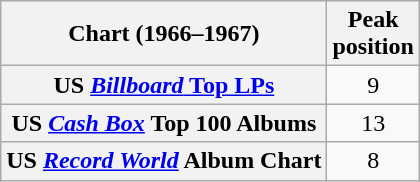<table class="wikitable plainrowheaders sortable">
<tr>
<th scope="col">Chart (1966–1967)</th>
<th scope="col">Peak<br>position</th>
</tr>
<tr>
<th scope="row">US <a href='#'><em>Billboard</em> Top LPs</a></th>
<td align="center">9</td>
</tr>
<tr>
<th scope="row">US <em><a href='#'>Cash Box</a></em> Top 100 Albums</th>
<td align="center">13</td>
</tr>
<tr>
<th scope="row">US <em><a href='#'>Record World</a></em> Album Chart</th>
<td align="center">8</td>
</tr>
</table>
